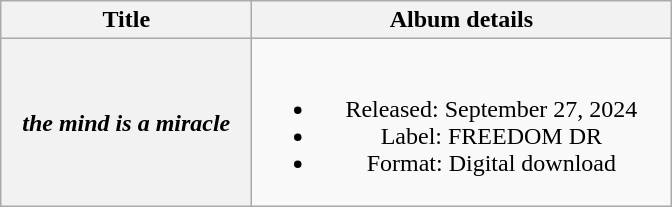<table class="wikitable plainrowheaders" style="text-align:center">
<tr>
<th scope="col" style="width:10em;">Title</th>
<th scope="col" style="width:17em;">Album details</th>
</tr>
<tr>
<th scope="row"><em>the mind is a miracle</em></th>
<td><br><ul><li>Released: September 27, 2024</li><li>Label: FREEDOM DR</li><li>Format: Digital download</li></ul></td>
</tr>
</table>
